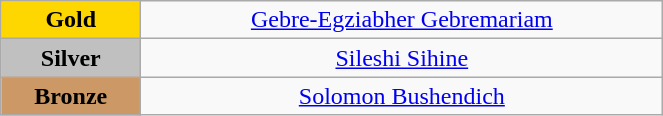<table class="wikitable" style="text-align:center; " width="35%">
<tr>
<td bgcolor="gold"><strong>Gold</strong></td>
<td><a href='#'>Gebre-Egziabher Gebremariam</a><br>  <small><em></em></small></td>
</tr>
<tr>
<td bgcolor="silver"><strong>Silver</strong></td>
<td><a href='#'>Sileshi Sihine</a><br>  <small><em></em></small></td>
</tr>
<tr>
<td bgcolor="CC9966"><strong>Bronze</strong></td>
<td><a href='#'>Solomon Bushendich</a><br>  <small><em></em></small></td>
</tr>
</table>
